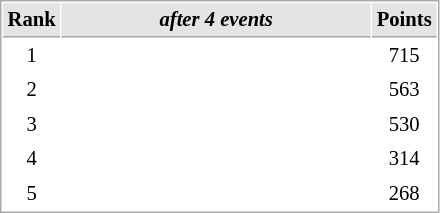<table cellspacing="1" cellpadding="3" style="border:1px solid #aaa; font-size:86%;">
<tr style="background:#e4e4e4;">
<th style="border-bottom:1px solid #aaa; width:10px;">Rank</th>
<th style="border-bottom:1px solid #aaa; width:200px;"><em>after 4 events</em></th>
<th style="border-bottom:1px solid #aaa; width:20px;">Points</th>
</tr>
<tr>
<td align=center>1</td>
<td></td>
<td align=center>715</td>
</tr>
<tr>
<td align=center>2</td>
<td></td>
<td align=center>563</td>
</tr>
<tr>
<td align=center>3</td>
<td></td>
<td align=center>530</td>
</tr>
<tr>
<td align=center>4</td>
<td></td>
<td align=center>314</td>
</tr>
<tr>
<td align=center>5</td>
<td></td>
<td align=center>268</td>
</tr>
</table>
